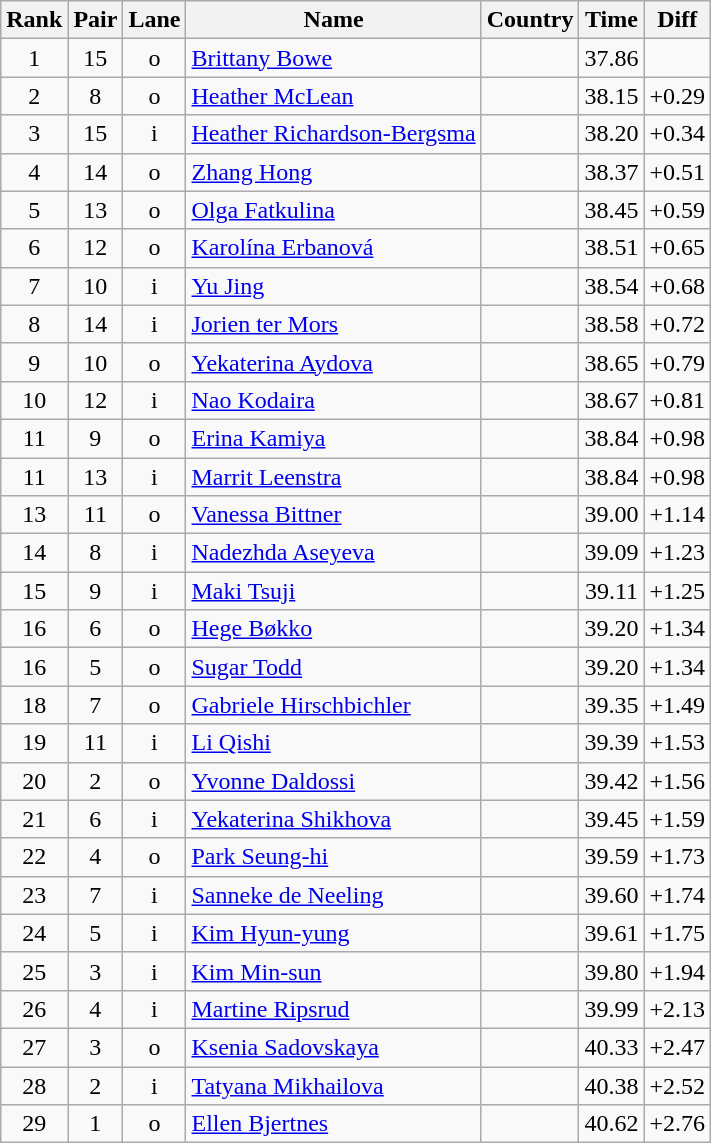<table class="wikitable sortable" style="text-align:center">
<tr>
<th>Rank</th>
<th>Pair</th>
<th>Lane</th>
<th>Name</th>
<th>Country</th>
<th>Time</th>
<th>Diff</th>
</tr>
<tr>
<td>1</td>
<td>15</td>
<td>o</td>
<td align=left><a href='#'>Brittany Bowe</a></td>
<td align=left></td>
<td>37.86</td>
<td></td>
</tr>
<tr>
<td>2</td>
<td>8</td>
<td>o</td>
<td align=left><a href='#'>Heather McLean</a></td>
<td align=left></td>
<td>38.15</td>
<td>+0.29</td>
</tr>
<tr>
<td>3</td>
<td>15</td>
<td>i</td>
<td align=left><a href='#'>Heather Richardson-Bergsma</a></td>
<td align=left></td>
<td>38.20</td>
<td>+0.34</td>
</tr>
<tr>
<td>4</td>
<td>14</td>
<td>o</td>
<td align=left><a href='#'>Zhang Hong</a></td>
<td align=left></td>
<td>38.37</td>
<td>+0.51</td>
</tr>
<tr>
<td>5</td>
<td>13</td>
<td>o</td>
<td align=left><a href='#'>Olga Fatkulina</a></td>
<td align=left></td>
<td>38.45</td>
<td>+0.59</td>
</tr>
<tr>
<td>6</td>
<td>12</td>
<td>o</td>
<td align=left><a href='#'>Karolína Erbanová</a></td>
<td align=left></td>
<td>38.51</td>
<td>+0.65</td>
</tr>
<tr>
<td>7</td>
<td>10</td>
<td>i</td>
<td align=left><a href='#'>Yu Jing</a></td>
<td align=left></td>
<td>38.54</td>
<td>+0.68</td>
</tr>
<tr>
<td>8</td>
<td>14</td>
<td>i</td>
<td align=left><a href='#'>Jorien ter Mors</a></td>
<td align=left></td>
<td>38.58</td>
<td>+0.72</td>
</tr>
<tr>
<td>9</td>
<td>10</td>
<td>o</td>
<td align=left><a href='#'>Yekaterina Aydova</a></td>
<td align=left></td>
<td>38.65</td>
<td>+0.79</td>
</tr>
<tr>
<td>10</td>
<td>12</td>
<td>i</td>
<td align=left><a href='#'>Nao Kodaira</a></td>
<td align=left></td>
<td>38.67</td>
<td>+0.81</td>
</tr>
<tr>
<td>11</td>
<td>9</td>
<td>o</td>
<td align=left><a href='#'>Erina Kamiya</a></td>
<td align=left></td>
<td>38.84</td>
<td>+0.98</td>
</tr>
<tr>
<td>11</td>
<td>13</td>
<td>i</td>
<td align=left><a href='#'>Marrit Leenstra</a></td>
<td align=left></td>
<td>38.84</td>
<td>+0.98</td>
</tr>
<tr>
<td>13</td>
<td>11</td>
<td>o</td>
<td align=left><a href='#'>Vanessa Bittner</a></td>
<td align=left></td>
<td>39.00</td>
<td>+1.14</td>
</tr>
<tr>
<td>14</td>
<td>8</td>
<td>i</td>
<td align=left><a href='#'>Nadezhda Aseyeva</a></td>
<td align=left></td>
<td>39.09</td>
<td>+1.23</td>
</tr>
<tr>
<td>15</td>
<td>9</td>
<td>i</td>
<td align=left><a href='#'>Maki Tsuji</a></td>
<td align=left></td>
<td>39.11</td>
<td>+1.25</td>
</tr>
<tr>
<td>16</td>
<td>6</td>
<td>o</td>
<td align=left><a href='#'>Hege Bøkko</a></td>
<td align=left></td>
<td>39.20</td>
<td>+1.34</td>
</tr>
<tr>
<td>16</td>
<td>5</td>
<td>o</td>
<td align=left><a href='#'>Sugar Todd</a></td>
<td align=left></td>
<td>39.20</td>
<td>+1.34</td>
</tr>
<tr>
<td>18</td>
<td>7</td>
<td>o</td>
<td align=left><a href='#'>Gabriele Hirschbichler</a></td>
<td align=left></td>
<td>39.35</td>
<td>+1.49</td>
</tr>
<tr>
<td>19</td>
<td>11</td>
<td>i</td>
<td align=left><a href='#'>Li Qishi</a></td>
<td align=left></td>
<td>39.39</td>
<td>+1.53</td>
</tr>
<tr>
<td>20</td>
<td>2</td>
<td>o</td>
<td align=left><a href='#'>Yvonne Daldossi</a></td>
<td align=left></td>
<td>39.42</td>
<td>+1.56</td>
</tr>
<tr>
<td>21</td>
<td>6</td>
<td>i</td>
<td align=left><a href='#'>Yekaterina Shikhova</a></td>
<td align=left></td>
<td>39.45</td>
<td>+1.59</td>
</tr>
<tr>
<td>22</td>
<td>4</td>
<td>o</td>
<td align=left><a href='#'>Park Seung-hi</a></td>
<td align=left></td>
<td>39.59</td>
<td>+1.73</td>
</tr>
<tr>
<td>23</td>
<td>7</td>
<td>i</td>
<td align=left><a href='#'>Sanneke de Neeling</a></td>
<td align=left></td>
<td>39.60</td>
<td>+1.74</td>
</tr>
<tr>
<td>24</td>
<td>5</td>
<td>i</td>
<td align=left><a href='#'>Kim Hyun-yung</a></td>
<td align=left></td>
<td>39.61</td>
<td>+1.75</td>
</tr>
<tr>
<td>25</td>
<td>3</td>
<td>i</td>
<td align=left><a href='#'>Kim Min-sun</a></td>
<td align=left></td>
<td>39.80</td>
<td>+1.94</td>
</tr>
<tr>
<td>26</td>
<td>4</td>
<td>i</td>
<td align=left><a href='#'>Martine Ripsrud</a></td>
<td align=left></td>
<td>39.99</td>
<td>+2.13</td>
</tr>
<tr>
<td>27</td>
<td>3</td>
<td>o</td>
<td align=left><a href='#'>Ksenia Sadovskaya</a></td>
<td align=left></td>
<td>40.33</td>
<td>+2.47</td>
</tr>
<tr>
<td>28</td>
<td>2</td>
<td>i</td>
<td align=left><a href='#'>Tatyana Mikhailova</a></td>
<td align=left></td>
<td>40.38</td>
<td>+2.52</td>
</tr>
<tr>
<td>29</td>
<td>1</td>
<td>o</td>
<td align=left><a href='#'>Ellen Bjertnes</a></td>
<td align=left></td>
<td>40.62</td>
<td>+2.76</td>
</tr>
</table>
